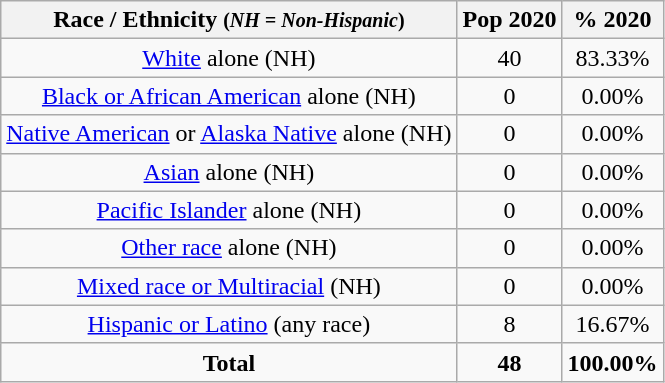<table class="wikitable" style="text-align:center;">
<tr>
<th>Race / Ethnicity <small>(<em>NH = Non-Hispanic</em>)</small></th>
<th>Pop 2020</th>
<th>% 2020</th>
</tr>
<tr>
<td><a href='#'>White</a> alone (NH)</td>
<td>40</td>
<td>83.33%</td>
</tr>
<tr>
<td><a href='#'>Black or African American</a> alone (NH)</td>
<td>0</td>
<td>0.00%</td>
</tr>
<tr>
<td><a href='#'>Native American</a> or <a href='#'>Alaska Native</a> alone (NH)</td>
<td>0</td>
<td>0.00%</td>
</tr>
<tr>
<td><a href='#'>Asian</a> alone (NH)</td>
<td>0</td>
<td>0.00%</td>
</tr>
<tr>
<td><a href='#'>Pacific Islander</a> alone (NH)</td>
<td>0</td>
<td>0.00%</td>
</tr>
<tr>
<td><a href='#'>Other race</a> alone (NH)</td>
<td>0</td>
<td>0.00%</td>
</tr>
<tr>
<td><a href='#'>Mixed race or Multiracial</a> (NH)</td>
<td>0</td>
<td>0.00%</td>
</tr>
<tr>
<td><a href='#'>Hispanic or Latino</a> (any race)</td>
<td>8</td>
<td>16.67%</td>
</tr>
<tr>
<td><strong>Total</strong></td>
<td><strong>48</strong></td>
<td><strong>100.00%</strong></td>
</tr>
</table>
